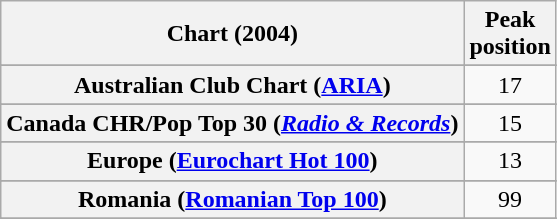<table class="wikitable sortable plainrowheaders" style="text-align:center">
<tr>
<th scope="col">Chart (2004)</th>
<th scope="col">Peak<br>position</th>
</tr>
<tr>
</tr>
<tr>
<th scope="row">Australian Club Chart (<a href='#'>ARIA</a>)</th>
<td>17</td>
</tr>
<tr>
</tr>
<tr>
</tr>
<tr>
</tr>
<tr>
</tr>
<tr>
<th scope="row">Canada CHR/Pop Top 30 (<em><a href='#'>Radio & Records</a></em>)</th>
<td>15</td>
</tr>
<tr>
</tr>
<tr>
<th scope="row">Europe (<a href='#'>Eurochart Hot 100</a>)</th>
<td>13</td>
</tr>
<tr>
</tr>
<tr>
</tr>
<tr>
</tr>
<tr>
</tr>
<tr>
</tr>
<tr>
</tr>
<tr>
</tr>
<tr>
</tr>
<tr>
</tr>
<tr>
<th scope="row">Romania (<a href='#'>Romanian Top 100</a>)</th>
<td>99</td>
</tr>
<tr>
</tr>
<tr>
</tr>
<tr>
</tr>
<tr>
</tr>
<tr>
</tr>
<tr>
</tr>
<tr>
</tr>
<tr>
</tr>
<tr>
</tr>
<tr>
</tr>
</table>
